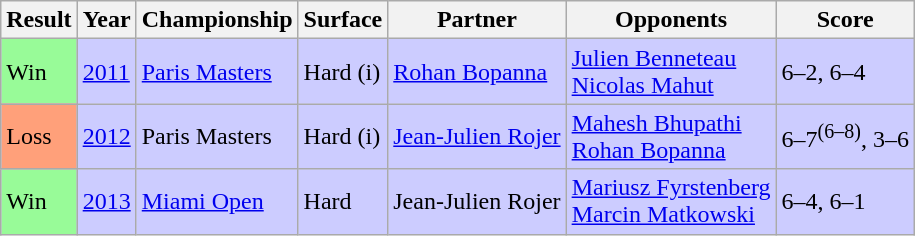<table class="sortable wikitable">
<tr>
<th>Result</th>
<th>Year</th>
<th>Championship</th>
<th>Surface</th>
<th>Partner</th>
<th>Opponents</th>
<th class="unsortable">Score</th>
</tr>
<tr bgcolor=CCCCFF>
<td bgcolor=98fb98>Win</td>
<td><a href='#'>2011</a></td>
<td><a href='#'>Paris Masters</a></td>
<td>Hard (i)</td>
<td> <a href='#'>Rohan Bopanna</a></td>
<td> <a href='#'>Julien Benneteau</a><br> <a href='#'>Nicolas Mahut</a></td>
<td>6–2, 6–4</td>
</tr>
<tr bgcolor=CCCCFF>
<td bgcolor=FFA07A>Loss</td>
<td><a href='#'>2012</a></td>
<td>Paris Masters</td>
<td>Hard (i)</td>
<td> <a href='#'>Jean-Julien Rojer</a></td>
<td> <a href='#'>Mahesh Bhupathi</a><br> <a href='#'>Rohan Bopanna</a></td>
<td>6–7<sup>(6–8)</sup>, 3–6</td>
</tr>
<tr bgcolor=CCCCFF>
<td bgcolor=98fb98>Win</td>
<td><a href='#'>2013</a></td>
<td><a href='#'>Miami Open</a></td>
<td>Hard</td>
<td> Jean-Julien Rojer</td>
<td> <a href='#'>Mariusz Fyrstenberg</a><br> <a href='#'>Marcin Matkowski</a></td>
<td>6–4, 6–1</td>
</tr>
</table>
